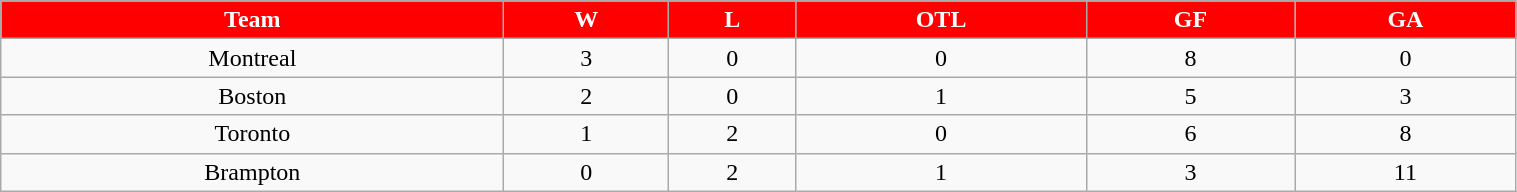<table class="wikitable" style="width:80%;">
<tr style="text-align:center; background:red; color:#fff;">
<td><strong>Team</strong></td>
<td><strong>W</strong></td>
<td><strong>L</strong></td>
<td><strong>OTL</strong></td>
<td><strong>GF</strong></td>
<td><strong>GA</strong></td>
</tr>
<tr style="text-align:center;" bgcolor="">
<td>Montreal</td>
<td>3</td>
<td>0</td>
<td>0</td>
<td>8</td>
<td>0</td>
</tr>
<tr style="text-align:center;" bgcolor="">
<td>Boston</td>
<td>2</td>
<td>0</td>
<td>1</td>
<td>5</td>
<td>3</td>
</tr>
<tr style="text-align:center;" bgcolor="">
<td>Toronto</td>
<td>1</td>
<td>2</td>
<td>0</td>
<td>6</td>
<td>8</td>
</tr>
<tr style="text-align:center;" bgcolor="">
<td>Brampton</td>
<td>0</td>
<td>2</td>
<td>1</td>
<td>3</td>
<td>11</td>
</tr>
</table>
